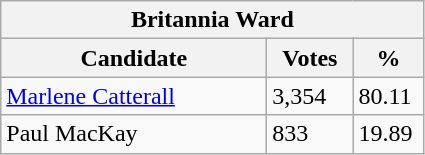<table class="wikitable">
<tr>
<th colspan="3">Britannia Ward</th>
</tr>
<tr>
<th style="width: 170px">Candidate</th>
<th style="width: 50px">Votes</th>
<th style="width: 40px">%</th>
</tr>
<tr>
<td><a href='#'>Marlene Catterall</a></td>
<td>3,354</td>
<td>80.11</td>
</tr>
<tr>
<td>Paul MacKay</td>
<td>833</td>
<td>19.89</td>
</tr>
</table>
